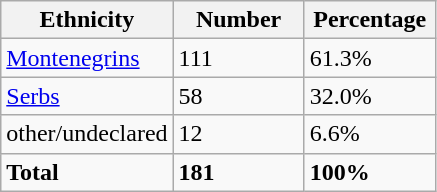<table class="wikitable">
<tr>
<th width="100px">Ethnicity</th>
<th width="80px">Number</th>
<th width="80px">Percentage</th>
</tr>
<tr>
<td><a href='#'>Montenegrins</a></td>
<td>111</td>
<td>61.3%</td>
</tr>
<tr>
<td><a href='#'>Serbs</a></td>
<td>58</td>
<td>32.0%</td>
</tr>
<tr>
<td>other/undeclared</td>
<td>12</td>
<td>6.6%</td>
</tr>
<tr>
<td><strong>Total</strong></td>
<td><strong>181</strong></td>
<td><strong>100%</strong></td>
</tr>
</table>
